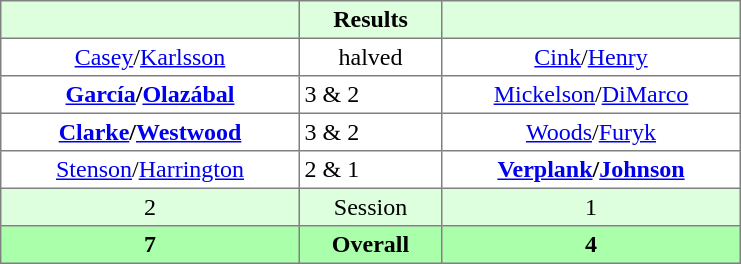<table border="1" cellpadding="3" style="border-collapse:collapse; text-align:center;">
<tr style="background:#dfd;">
<th style="width:12em;"></th>
<th style="width:5.5em;">Results</th>
<th style="width:12em;"></th>
</tr>
<tr>
<td><a href='#'>Casey</a>/<a href='#'>Karlsson</a></td>
<td>halved</td>
<td><a href='#'>Cink</a>/<a href='#'>Henry</a></td>
</tr>
<tr>
<td><strong><a href='#'>García</a>/<a href='#'>Olazábal</a></strong></td>
<td align=left> 3 & 2</td>
<td><a href='#'>Mickelson</a>/<a href='#'>DiMarco</a></td>
</tr>
<tr>
<td><strong><a href='#'>Clarke</a>/<a href='#'>Westwood</a></strong></td>
<td align=left> 3 & 2</td>
<td><a href='#'>Woods</a>/<a href='#'>Furyk</a></td>
</tr>
<tr>
<td><a href='#'>Stenson</a>/<a href='#'>Harrington</a></td>
<td align=left> 2 & 1</td>
<td><strong><a href='#'>Verplank</a>/<a href='#'>Johnson</a></strong></td>
</tr>
<tr style="background:#dfd;">
<td>2</td>
<td>Session</td>
<td>1</td>
</tr>
<tr style="background:#afa;">
<th>7</th>
<th>Overall</th>
<th>4</th>
</tr>
</table>
